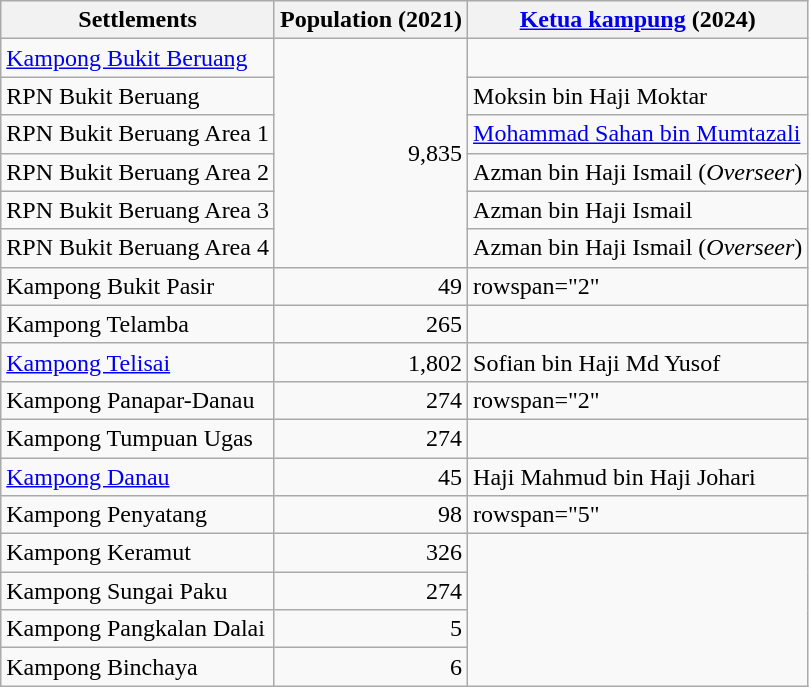<table class="wikitable">
<tr>
<th>Settlements</th>
<th>Population (2021)</th>
<th><a href='#'>Ketua kampung</a> (2024)</th>
</tr>
<tr>
<td><a href='#'>Kampong Bukit Beruang</a></td>
<td rowspan="6" align="right">9,835</td>
<td></td>
</tr>
<tr>
<td>RPN Bukit Beruang</td>
<td>Moksin bin Haji Moktar</td>
</tr>
<tr>
<td>RPN Bukit Beruang Area 1</td>
<td><a href='#'>Mohammad Sahan bin Mumtazali</a></td>
</tr>
<tr>
<td>RPN Bukit Beruang Area 2</td>
<td>Azman bin Haji Ismail (<em>Overseer</em>)</td>
</tr>
<tr>
<td>RPN Bukit Beruang Area 3</td>
<td>Azman bin Haji Ismail</td>
</tr>
<tr>
<td>RPN Bukit Beruang Area 4</td>
<td>Azman bin Haji Ismail (<em>Overseer</em>)</td>
</tr>
<tr>
<td>Kampong Bukit Pasir</td>
<td align="right">49</td>
<td>rowspan="2" </td>
</tr>
<tr>
<td>Kampong Telamba</td>
<td align="right">265</td>
</tr>
<tr>
<td><a href='#'>Kampong Telisai</a></td>
<td align="right">1,802</td>
<td>Sofian bin Haji Md Yusof</td>
</tr>
<tr>
<td>Kampong Panapar-Danau</td>
<td align="right">274</td>
<td>rowspan="2" </td>
</tr>
<tr>
<td>Kampong Tumpuan Ugas</td>
<td align="right">274</td>
</tr>
<tr>
<td><a href='#'>Kampong Danau</a></td>
<td align="right">45</td>
<td>Haji Mahmud bin Haji Johari</td>
</tr>
<tr>
<td>Kampong Penyatang</td>
<td align="right">98</td>
<td>rowspan="5" </td>
</tr>
<tr>
<td>Kampong Keramut</td>
<td align="right">326</td>
</tr>
<tr>
<td>Kampong Sungai Paku</td>
<td align="right">274</td>
</tr>
<tr>
<td>Kampong Pangkalan Dalai</td>
<td align="right">5</td>
</tr>
<tr>
<td>Kampong Binchaya</td>
<td align="right">6</td>
</tr>
</table>
